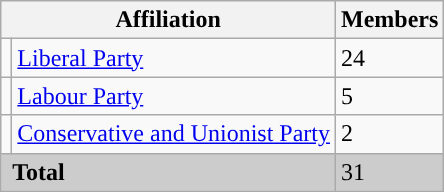<table class="wikitable">
<tr>
<th colspan="2">Affiliation</th>
<th>Members</th>
</tr>
<tr>
<td style="color:inherit;background:"></td>
<td><a href='#'>Liberal Party</a></td>
<td>24</td>
</tr>
<tr>
<td style="color:inherit;background:"></td>
<td><a href='#'>Labour Party</a></td>
<td>5</td>
</tr>
<tr>
<td style="color:inherit;background:"></td>
<td><a href='#'>Conservative and Unionist Party</a></td>
<td>2</td>
</tr>
<tr style="background:#ccc;">
<td colspan="2"> <strong>Total</strong></td>
<td>31</td>
</tr>
</table>
